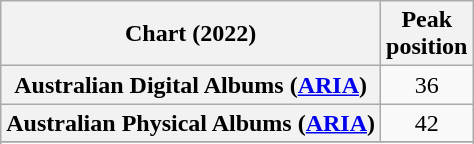<table class="wikitable sortable plainrowheaders" style="text-align:center">
<tr>
<th scope="col">Chart (2022)</th>
<th scope="col">Peak<br>position</th>
</tr>
<tr>
<th scope="row">Australian Digital Albums (<a href='#'>ARIA</a>)</th>
<td>36</td>
</tr>
<tr>
<th scope="row">Australian Physical Albums (<a href='#'>ARIA</a>)</th>
<td>42</td>
</tr>
<tr>
</tr>
<tr>
</tr>
<tr>
</tr>
<tr>
</tr>
<tr>
</tr>
<tr>
</tr>
<tr>
</tr>
<tr>
</tr>
<tr>
</tr>
<tr>
</tr>
<tr>
</tr>
<tr>
</tr>
<tr>
</tr>
<tr>
</tr>
<tr>
</tr>
<tr>
</tr>
<tr>
</tr>
</table>
